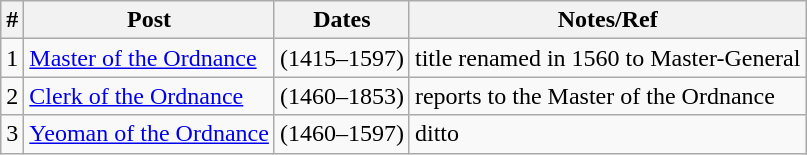<table class="wikitable">
<tr>
<th>#</th>
<th>Post</th>
<th>Dates</th>
<th>Notes/Ref</th>
</tr>
<tr>
<td>1</td>
<td><a href='#'>Master of the Ordnance</a></td>
<td>(1415–1597)</td>
<td>title renamed in 1560 to Master-General</td>
</tr>
<tr>
<td>2</td>
<td><a href='#'>Clerk of the Ordnance</a></td>
<td>(1460–1853)</td>
<td>reports to the Master of the Ordnance</td>
</tr>
<tr>
<td>3</td>
<td><a href='#'>Yeoman of the Ordnance</a></td>
<td>(1460–1597)</td>
<td>ditto</td>
</tr>
</table>
